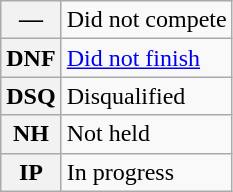<table class="wikitable">
<tr>
<th scope="row">—</th>
<td>Did not compete</td>
</tr>
<tr>
<th scope="row">DNF</th>
<td><a href='#'>Did not finish</a></td>
</tr>
<tr>
<th scope="row">DSQ</th>
<td>Disqualified</td>
</tr>
<tr>
<th scope="row">NH</th>
<td>Not held</td>
</tr>
<tr>
<th scope="row">IP</th>
<td>In progress</td>
</tr>
</table>
